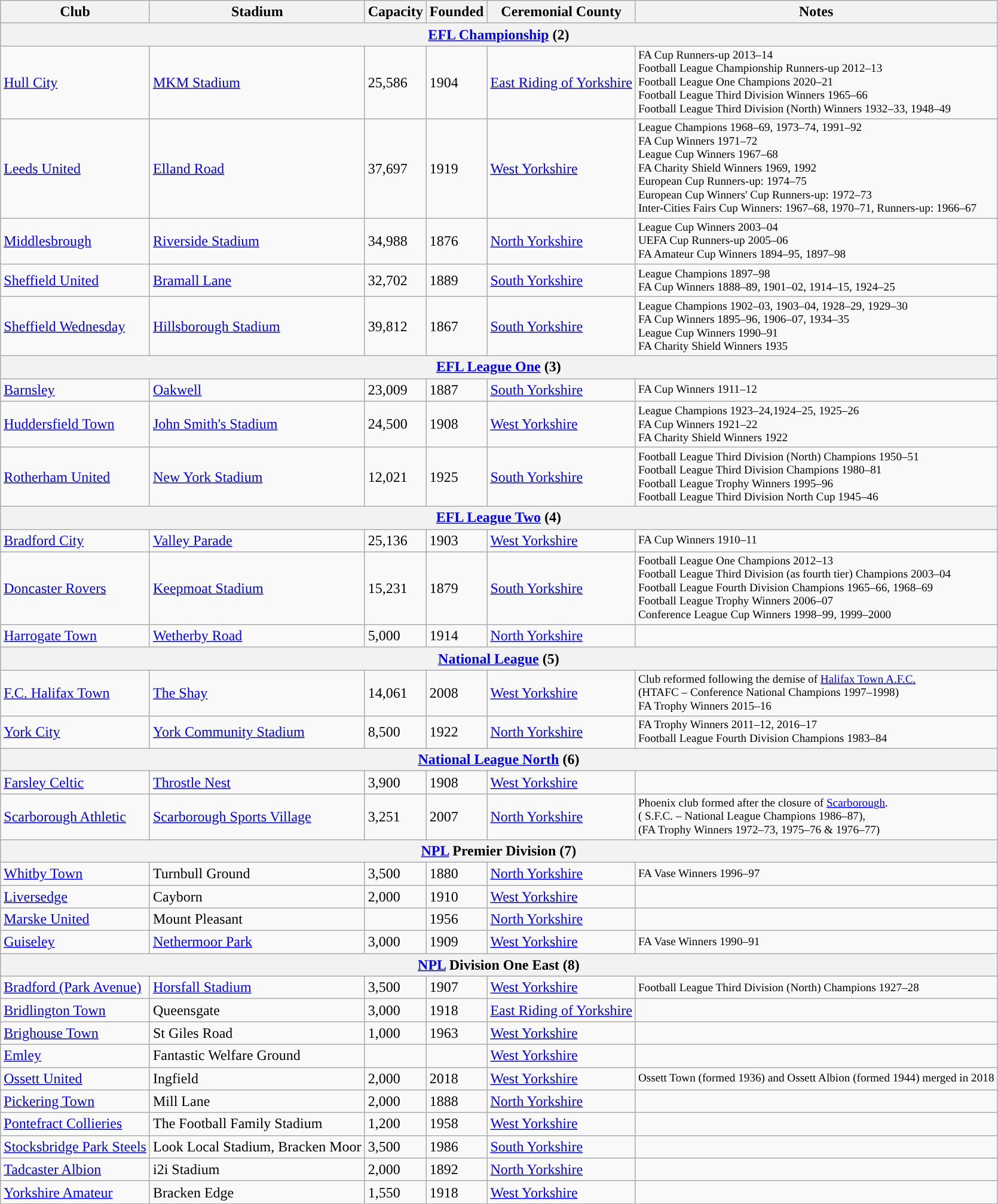<table class="wikitable">
<tr>
<th>Club</th>
<th>Stadium</th>
<th>Capacity</th>
<th>Founded</th>
<th>Ceremonial County</th>
<th>Notes</th>
</tr>
<tr>
<th colspan=6><a href='#'>EFL Championship</a> (2)</th>
</tr>
<tr>
<td><a href='#'>Hull City</a></td>
<td><a href='#'>MKM Stadium</a></td>
<td>25,586</td>
<td>1904</td>
<td><a href='#'>East Riding of Yorkshire</a></td>
<td style="font-size: 80%">FA Cup Runners-up 2013–14<br>Football League Championship Runners-up 2012–13<br>Football League One Champions 2020–21<br>Football League Third Division Winners 1965–66<br>Football League Third Division (North) Winners 1932–33, 1948–49</td>
</tr>
<tr>
<td><a href='#'>Leeds United</a></td>
<td><a href='#'>Elland Road</a></td>
<td>37,697</td>
<td>1919</td>
<td><a href='#'>West Yorkshire</a></td>
<td style="font-size: 80%">League Champions 1968–69, 1973–74, 1991–92<br>FA Cup Winners 1971–72<br>League Cup Winners 1967–68<br>FA Charity Shield Winners 1969, 1992<br>European Cup Runners-up: 1974–75<br>European Cup Winners' Cup Runners-up: 1972–73<br>Inter-Cities Fairs Cup Winners: 1967–68, 1970–71, Runners-up: 1966–67</td>
</tr>
<tr>
<td><a href='#'>Middlesbrough</a></td>
<td><a href='#'>Riverside Stadium</a></td>
<td>34,988</td>
<td>1876</td>
<td><a href='#'>North Yorkshire</a></td>
<td style="font-size: 80%">League Cup Winners 2003–04<br>UEFA Cup Runners-up 2005–06<br>FA Amateur Cup Winners 1894–95, 1897–98</td>
</tr>
<tr>
<td><a href='#'>Sheffield United</a></td>
<td><a href='#'>Bramall Lane</a></td>
<td>32,702</td>
<td>1889</td>
<td><a href='#'>South Yorkshire</a></td>
<td style="font-size: 80%">League Champions 1897–98<br>FA Cup Winners 1888–89, 1901–02, 1914–15, 1924–25</td>
</tr>
<tr>
<td><a href='#'>Sheffield Wednesday</a></td>
<td><a href='#'>Hillsborough Stadium</a></td>
<td>39,812</td>
<td>1867</td>
<td><a href='#'>South Yorkshire</a></td>
<td style="font-size: 80%">League Champions 1902–03, 1903–04, 1928–29, 1929–30<br>FA Cup Winners 1895–96, 1906–07, 1934–35<br>League Cup Winners 1990–91<br>FA Charity Shield Winners 1935</td>
</tr>
<tr>
<th colspan="6"><a href='#'>EFL League One</a> (3)</th>
</tr>
<tr>
<td><a href='#'>Barnsley</a></td>
<td><a href='#'>Oakwell</a></td>
<td>23,009</td>
<td>1887</td>
<td><a href='#'>South Yorkshire</a></td>
<td style="font-size: 80%">FA Cup Winners 1911–12</td>
</tr>
<tr>
<td><a href='#'>Huddersfield Town</a></td>
<td><a href='#'>John Smith's Stadium</a></td>
<td>24,500</td>
<td>1908</td>
<td><a href='#'>West Yorkshire</a></td>
<td style="font-size: 80%">League Champions 1923–24,1924–25, 1925–26<br>FA Cup Winners 1921–22<br>FA Charity Shield Winners 1922</td>
</tr>
<tr>
<td><a href='#'>Rotherham United</a></td>
<td><a href='#'>New York Stadium</a></td>
<td>12,021</td>
<td>1925</td>
<td><a href='#'>South Yorkshire</a></td>
<td style="font-size: 80%">Football League Third Division (North) Champions 1950–51<br>Football League Third Division Champions 1980–81<br>Football League Trophy Winners 1995–96<br>Football League Third Division North Cup 1945–46</td>
</tr>
<tr>
<th colspan="6"><a href='#'>EFL League Two</a> (4)</th>
</tr>
<tr>
<td><a href='#'>Bradford City</a></td>
<td><a href='#'>Valley Parade</a></td>
<td>25,136</td>
<td>1903</td>
<td><a href='#'>West Yorkshire</a></td>
<td style="font-size: 80%">FA Cup Winners 1910–11</td>
</tr>
<tr>
<td><a href='#'>Doncaster Rovers</a></td>
<td><a href='#'>Keepmoat Stadium</a></td>
<td>15,231</td>
<td>1879</td>
<td><a href='#'>South Yorkshire</a></td>
<td style="font-size: 80%">Football League One Champions 2012–13<br>Football League Third Division (as fourth tier) Champions 2003–04<br>Football League Fourth Division Champions 1965–66, 1968–69<br>Football League Trophy Winners 2006–07<br>Conference League Cup Winners 1998–99, 1999–2000</td>
</tr>
<tr>
<td><a href='#'>Harrogate Town</a></td>
<td><a href='#'>Wetherby Road</a></td>
<td>5,000</td>
<td>1914</td>
<td><a href='#'>North Yorkshire</a></td>
<td style="font-size: 80%"></td>
</tr>
<tr>
<th colspan=6><a href='#'>National League</a> (5)</th>
</tr>
<tr>
<td><a href='#'>F.C. Halifax Town</a></td>
<td><a href='#'>The Shay</a></td>
<td>14,061</td>
<td>2008</td>
<td><a href='#'>West Yorkshire</a></td>
<td style="font-size: 80%">Club reformed following the demise of <a href='#'>Halifax Town A.F.C.</a><br>(HTAFC – Conference National Champions 1997–1998)<br>FA Trophy Winners 2015–16</td>
</tr>
<tr>
<td><a href='#'>York City</a></td>
<td><a href='#'>York Community Stadium</a></td>
<td>8,500</td>
<td>1922</td>
<td><a href='#'>North Yorkshire</a></td>
<td style="font-size: 80%">FA Trophy Winners 2011–12, 2016–17<br>Football League Fourth Division Champions 1983–84</td>
</tr>
<tr>
<th colspan=6><a href='#'>National League North</a> (6)</th>
</tr>
<tr>
<td><a href='#'>Farsley Celtic</a></td>
<td><a href='#'>Throstle Nest</a></td>
<td>3,900</td>
<td>1908</td>
<td><a href='#'>West Yorkshire</a></td>
<td></td>
</tr>
<tr>
<td><a href='#'>Scarborough Athletic</a></td>
<td><a href='#'>Scarborough Sports Village</a></td>
<td>3,251</td>
<td>2007</td>
<td><a href='#'>North Yorkshire</a></td>
<td style="font-size: 80%">Phoenix club formed after the closure of <a href='#'>Scarborough</a>.<br>( S.F.C. – National League Champions 1986–87),<br>(FA Trophy Winners 1972–73, 1975–76 & 1976–77)</td>
</tr>
<tr>
<th colspan=6><a href='#'>NPL</a> Premier Division (7)</th>
</tr>
<tr>
<td><a href='#'>Whitby Town</a></td>
<td>Turnbull Ground</td>
<td>3,500</td>
<td>1880</td>
<td><a href='#'>North Yorkshire</a></td>
<td style="font-size: 80%">FA Vase Winners 1996–97</td>
</tr>
<tr>
<td><a href='#'>Liversedge</a></td>
<td>Cayborn</td>
<td>2,000</td>
<td>1910</td>
<td><a href='#'>West Yorkshire</a></td>
<td style="font-size: 80%"></td>
</tr>
<tr>
<td><a href='#'>Marske United</a></td>
<td>Mount Pleasant</td>
<td></td>
<td>1956</td>
<td><a href='#'>North Yorkshire</a></td>
<td style="font-size: 80%"></td>
</tr>
<tr>
<td><a href='#'>Guiseley</a></td>
<td><a href='#'>Nethermoor Park</a></td>
<td>3,000</td>
<td>1909</td>
<td><a href='#'>West Yorkshire</a></td>
<td style="font-size: 80%">FA Vase Winners 1990–91</td>
</tr>
<tr>
<th colspan=6><a href='#'>NPL</a> Division One East (8)</th>
</tr>
<tr>
<td><a href='#'>Bradford (Park Avenue)</a></td>
<td><a href='#'>Horsfall Stadium</a></td>
<td>3,500</td>
<td>1907</td>
<td><a href='#'>West Yorkshire</a></td>
<td style="font-size: 80%">Football League Third Division (North) Champions 1927–28</td>
</tr>
<tr>
<td><a href='#'>Bridlington Town</a></td>
<td>Queensgate</td>
<td>3,000</td>
<td>1918</td>
<td><a href='#'>East Riding of Yorkshire</a></td>
<td style="font-size: 80%"></td>
</tr>
<tr>
<td><a href='#'>Brighouse Town</a></td>
<td>St Giles Road</td>
<td>1,000</td>
<td>1963</td>
<td><a href='#'>West Yorkshire</a></td>
<td style="font-size: 80%"></td>
</tr>
<tr>
<td><a href='#'>Emley</a></td>
<td>Fantastic Welfare Ground</td>
<td></td>
<td></td>
<td><a href='#'>West Yorkshire</a></td>
<td style="font-size: 80%"></td>
</tr>
<tr>
<td><a href='#'>Ossett United</a></td>
<td>Ingfield</td>
<td>2,000</td>
<td>2018</td>
<td><a href='#'>West Yorkshire</a></td>
<td style="font-size: 80%">Ossett Town (formed 1936) and Ossett Albion (formed 1944) merged in 2018</td>
</tr>
<tr>
<td><a href='#'>Pickering Town</a></td>
<td>Mill Lane</td>
<td>2,000</td>
<td>1888</td>
<td><a href='#'>North Yorkshire</a></td>
<td style="font-size: 80%"></td>
</tr>
<tr>
<td><a href='#'>Pontefract Collieries</a></td>
<td>The Football Family Stadium</td>
<td>1,200</td>
<td>1958</td>
<td><a href='#'>West Yorkshire</a></td>
<td style="font-size: 80%"></td>
</tr>
<tr>
<td><a href='#'>Stocksbridge Park Steels</a></td>
<td>Look Local Stadium, Bracken Moor</td>
<td>3,500</td>
<td>1986</td>
<td><a href='#'>South Yorkshire</a></td>
<td style="font-size: 80%"></td>
</tr>
<tr>
<td><a href='#'>Tadcaster Albion</a></td>
<td>i2i Stadium</td>
<td>2,000</td>
<td>1892</td>
<td><a href='#'>North Yorkshire</a></td>
<td style="font-size: 80%"></td>
</tr>
<tr>
<td><a href='#'>Yorkshire Amateur</a></td>
<td>Bracken Edge</td>
<td>1,550</td>
<td>1918</td>
<td><a href='#'>West Yorkshire</a></td>
<td style="font-size: 80%"></td>
</tr>
<tr>
</tr>
</table>
